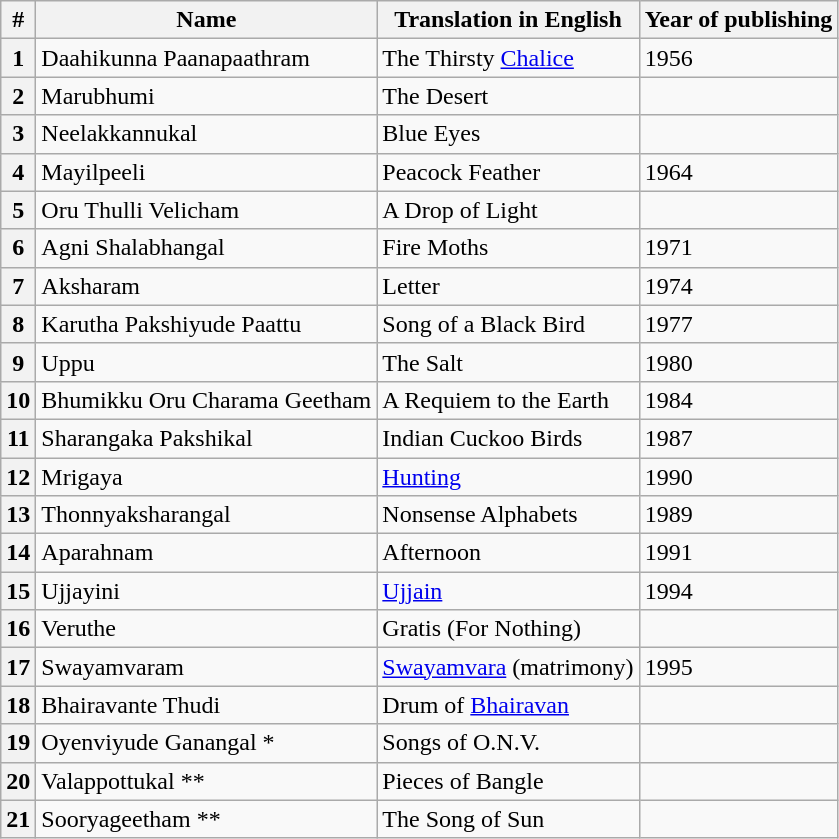<table class="wikitable">
<tr>
<th>#</th>
<th>Name</th>
<th>Translation in English</th>
<th>Year of publishing</th>
</tr>
<tr>
<th>1</th>
<td>Daahikunna Paanapaathram</td>
<td>The Thirsty <a href='#'>Chalice</a></td>
<td>1956</td>
</tr>
<tr>
<th>2</th>
<td>Marubhumi</td>
<td>The Desert</td>
<td></td>
</tr>
<tr>
<th>3</th>
<td>Neelakkannukal</td>
<td>Blue Eyes</td>
<td></td>
</tr>
<tr>
<th>4</th>
<td>Mayilpeeli</td>
<td>Peacock Feather</td>
<td>1964</td>
</tr>
<tr>
<th>5</th>
<td>Oru Thulli Velicham</td>
<td>A Drop of Light</td>
<td></td>
</tr>
<tr>
<th>6</th>
<td>Agni Shalabhangal</td>
<td>Fire Moths</td>
<td>1971</td>
</tr>
<tr>
<th>7</th>
<td>Aksharam</td>
<td>Letter</td>
<td>1974</td>
</tr>
<tr>
<th>8</th>
<td>Karutha Pakshiyude Paattu</td>
<td>Song of a Black Bird</td>
<td>1977</td>
</tr>
<tr>
<th>9</th>
<td>Uppu</td>
<td>The Salt</td>
<td>1980</td>
</tr>
<tr>
<th>10</th>
<td>Bhumikku Oru Charama Geetham</td>
<td>A Requiem to the Earth</td>
<td>1984</td>
</tr>
<tr>
<th>11</th>
<td>Sharangaka Pakshikal</td>
<td>Indian Cuckoo Birds</td>
<td>1987</td>
</tr>
<tr>
<th>12</th>
<td>Mrigaya</td>
<td><a href='#'>Hunting</a></td>
<td>1990</td>
</tr>
<tr>
<th>13</th>
<td>Thonnyaksharangal</td>
<td>Nonsense Alphabets</td>
<td>1989</td>
</tr>
<tr>
<th>14</th>
<td>Aparahnam</td>
<td>Afternoon</td>
<td>1991</td>
</tr>
<tr>
<th>15</th>
<td>Ujjayini</td>
<td><a href='#'>Ujjain</a></td>
<td>1994</td>
</tr>
<tr>
<th>16</th>
<td>Veruthe</td>
<td>Gratis (For Nothing)</td>
<td></td>
</tr>
<tr>
<th>17</th>
<td>Swayamvaram</td>
<td><a href='#'>Swayamvara</a> (matrimony)</td>
<td>1995</td>
</tr>
<tr>
<th>18</th>
<td>Bhairavante Thudi</td>
<td>Drum of <a href='#'>Bhairavan</a></td>
<td></td>
</tr>
<tr>
<th>19</th>
<td>Oyenviyude Ganangal *</td>
<td>Songs of O.N.V.</td>
<td></td>
</tr>
<tr>
<th>20</th>
<td>Valappottukal **</td>
<td>Pieces of Bangle</td>
<td></td>
</tr>
<tr>
<th>21</th>
<td>Sooryageetham **</td>
<td>The Song of Sun</td>
<td></td>
</tr>
</table>
